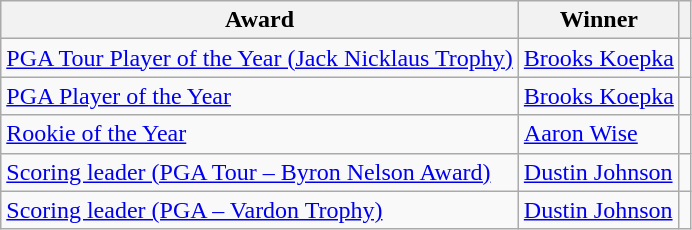<table class="wikitable">
<tr>
<th>Award</th>
<th>Winner</th>
<th></th>
</tr>
<tr>
<td><a href='#'>PGA Tour Player of the Year (Jack Nicklaus Trophy)</a></td>
<td> <a href='#'>Brooks Koepka</a></td>
<td></td>
</tr>
<tr>
<td><a href='#'>PGA Player of the Year</a></td>
<td> <a href='#'>Brooks Koepka</a></td>
<td></td>
</tr>
<tr>
<td><a href='#'>Rookie of the Year</a></td>
<td> <a href='#'>Aaron Wise</a></td>
<td></td>
</tr>
<tr>
<td><a href='#'>Scoring leader (PGA Tour – Byron Nelson Award)</a></td>
<td> <a href='#'>Dustin Johnson</a></td>
<td></td>
</tr>
<tr>
<td><a href='#'>Scoring leader (PGA – Vardon Trophy)</a></td>
<td> <a href='#'>Dustin Johnson</a></td>
<td></td>
</tr>
</table>
